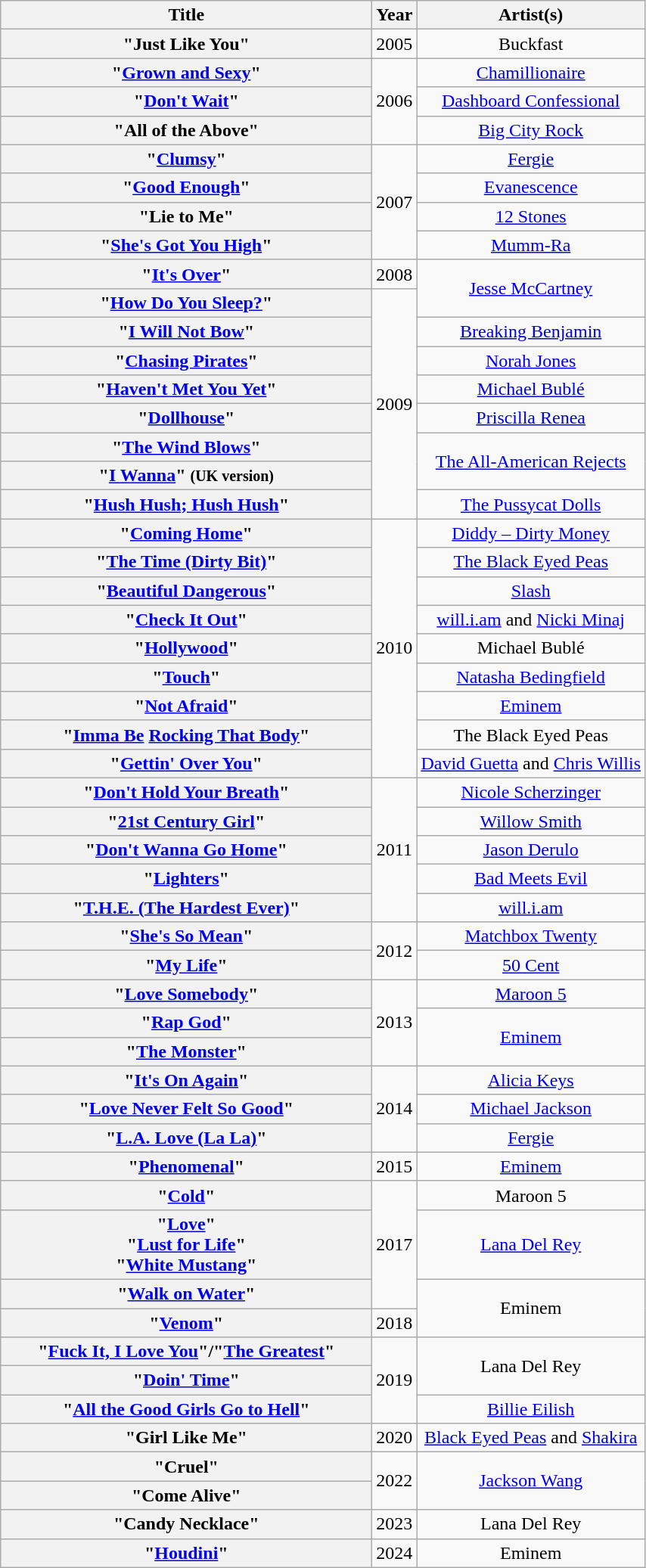<table class="wikitable plainrowheaders" style="text-align:center;" border="1">
<tr>
<th scope="col" style="width:20em;">Title</th>
<th scope="col">Year</th>
<th scope="col">Artist(s)</th>
</tr>
<tr>
<th scope="row">"Just Like You"</th>
<td>2005</td>
<td>Buckfast</td>
</tr>
<tr>
<th scope="row">"<a href='#'>Grown and Sexy</a>"</th>
<td rowspan="3">2006</td>
<td><a href='#'>Chamillionaire</a></td>
</tr>
<tr>
<th scope="row">"<a href='#'>Don't Wait</a>"</th>
<td><a href='#'>Dashboard Confessional</a></td>
</tr>
<tr>
<th scope="row">"All of the Above"</th>
<td><a href='#'>Big City Rock</a></td>
</tr>
<tr>
<th scope="row">"<a href='#'>Clumsy</a>"</th>
<td rowspan="4">2007</td>
<td><a href='#'>Fergie</a></td>
</tr>
<tr>
<th scope="row">"<a href='#'>Good Enough</a>"</th>
<td><a href='#'>Evanescence</a></td>
</tr>
<tr>
<th scope="row">"Lie to Me"</th>
<td><a href='#'>12 Stones</a></td>
</tr>
<tr>
<th scope="row">"<a href='#'>She's Got You High</a>"</th>
<td><a href='#'>Mumm-Ra</a></td>
</tr>
<tr>
<th scope="row">"<a href='#'>It's Over</a>"</th>
<td>2008</td>
<td rowspan="2"><a href='#'>Jesse McCartney</a></td>
</tr>
<tr>
<th scope="row">"<a href='#'>How Do You Sleep?</a>"</th>
<td rowspan="8">2009</td>
</tr>
<tr>
<th scope="row">"<a href='#'>I Will Not Bow</a>"</th>
<td><a href='#'>Breaking Benjamin</a></td>
</tr>
<tr>
<th scope="row">"<a href='#'>Chasing Pirates</a>"</th>
<td><a href='#'>Norah Jones</a></td>
</tr>
<tr>
<th scope="row">"<a href='#'>Haven't Met You Yet</a>"</th>
<td><a href='#'>Michael Bublé</a></td>
</tr>
<tr>
<th scope="row">"<a href='#'>Dollhouse</a>"</th>
<td><a href='#'>Priscilla Renea</a></td>
</tr>
<tr>
<th scope="row">"<a href='#'>The Wind Blows</a>"</th>
<td rowspan="2"><a href='#'>The All-American Rejects</a></td>
</tr>
<tr>
<th scope="row">"<a href='#'>I Wanna</a>" <small>(UK version)</small></th>
</tr>
<tr>
<th scope="row">"<a href='#'>Hush Hush; Hush Hush</a>"</th>
<td><a href='#'>The Pussycat Dolls</a></td>
</tr>
<tr>
<th scope="row">"<a href='#'>Coming Home</a>" </th>
<td rowspan="9">2010</td>
<td><a href='#'>Diddy – Dirty Money</a></td>
</tr>
<tr>
<th scope="row">"<a href='#'>The Time (Dirty Bit)</a>"</th>
<td><a href='#'>The Black Eyed Peas</a></td>
</tr>
<tr>
<th scope="row">"<a href='#'>Beautiful Dangerous</a>" </th>
<td><a href='#'>Slash</a></td>
</tr>
<tr>
<th scope="row">"<a href='#'>Check It Out</a>"</th>
<td><a href='#'>will.i.am</a> and <a href='#'>Nicki Minaj</a></td>
</tr>
<tr>
<th scope="row">"<a href='#'>Hollywood</a>"</th>
<td>Michael Bublé</td>
</tr>
<tr>
<th scope="row">"<a href='#'>Touch</a>"</th>
<td><a href='#'>Natasha Bedingfield</a></td>
</tr>
<tr>
<th scope="row">"<a href='#'>Not Afraid</a>"</th>
<td><a href='#'>Eminem</a></td>
</tr>
<tr>
<th scope="row">"<a href='#'>Imma Be</a> <a href='#'>Rocking That Body</a>"</th>
<td>The Black Eyed Peas</td>
</tr>
<tr>
<th scope="row">"<a href='#'>Gettin' Over You</a>" </th>
<td><a href='#'>David Guetta</a> and <a href='#'>Chris Willis</a></td>
</tr>
<tr>
<th scope="row">"<a href='#'>Don't Hold Your Breath</a>"</th>
<td rowspan="5">2011</td>
<td><a href='#'>Nicole Scherzinger</a></td>
</tr>
<tr>
<th scope="row">"<a href='#'>21st Century Girl</a>"</th>
<td><a href='#'>Willow Smith</a></td>
</tr>
<tr>
<th scope="row">"<a href='#'>Don't Wanna Go Home</a>"</th>
<td><a href='#'>Jason Derulo</a></td>
</tr>
<tr>
<th scope="row">"<a href='#'>Lighters</a>" </th>
<td><a href='#'>Bad Meets Evil</a></td>
</tr>
<tr>
<th scope="row">"<a href='#'>T.H.E. (The Hardest Ever)</a>" </th>
<td><a href='#'>will.i.am</a></td>
</tr>
<tr>
<th scope="row">"<a href='#'>She's So Mean</a>"</th>
<td rowspan="2">2012</td>
<td><a href='#'>Matchbox Twenty</a></td>
</tr>
<tr>
<th scope="row">"<a href='#'>My Life</a>" </th>
<td><a href='#'>50 Cent</a></td>
</tr>
<tr>
<th scope="row">"<a href='#'>Love Somebody</a>"</th>
<td rowspan="3">2013</td>
<td><a href='#'>Maroon 5</a></td>
</tr>
<tr>
<th scope="row">"<a href='#'>Rap God</a>"</th>
<td rowspan="2"><a href='#'>Eminem</a></td>
</tr>
<tr>
<th scope="row">"<a href='#'>The Monster</a>" </th>
</tr>
<tr>
<th scope="row">"<a href='#'>It's On Again</a>" </th>
<td rowspan="3">2014</td>
<td><a href='#'>Alicia Keys</a></td>
</tr>
<tr>
<th scope="row">"<a href='#'>Love Never Felt So Good</a>" </th>
<td><a href='#'>Michael Jackson</a></td>
</tr>
<tr>
<th scope="row">"<a href='#'>L.A. Love (La La)</a>" </th>
<td><a href='#'>Fergie</a></td>
</tr>
<tr>
<th scope="row">"<a href='#'>Phenomenal</a>"</th>
<td rowspan="1">2015</td>
<td><a href='#'>Eminem</a></td>
</tr>
<tr>
<th scope="row">"<a href='#'>Cold</a>" </th>
<td rowspan="3">2017</td>
<td>Maroon 5</td>
</tr>
<tr>
<th scope="row">"<a href='#'>Love</a>"<br>"<a href='#'>Lust for Life</a>" <br>"<a href='#'>White Mustang</a>"</th>
<td><a href='#'>Lana Del Rey</a></td>
</tr>
<tr>
<th scope="row">"<a href='#'>Walk on Water</a>" </th>
<td rowspan="2">Eminem</td>
</tr>
<tr>
<th scope="row">"<a href='#'>Venom</a>"</th>
<td>2018</td>
</tr>
<tr>
<th scope="row">"<a href='#'>Fuck It, I Love You</a>"/"<a href='#'>The Greatest</a>"<br></th>
<td rowspan="3">2019</td>
<td rowspan="2">Lana Del Rey</td>
</tr>
<tr>
<th scope="row">"<a href='#'>Doin' Time</a>"</th>
</tr>
<tr>
<th scope="row">"<a href='#'>All the Good Girls Go to Hell</a>"</th>
<td><a href='#'>Billie Eilish</a></td>
</tr>
<tr>
<th scope="row">"Girl Like Me"</th>
<td>2020</td>
<td><a href='#'>Black Eyed Peas</a> and <a href='#'>Shakira</a></td>
</tr>
<tr>
<th scope="row">"Cruel"</th>
<td rowspan="2">2022</td>
<td rowspan="2"><a href='#'>Jackson Wang</a></td>
</tr>
<tr>
<th scope="row">"Come Alive"</th>
</tr>
<tr>
<th scope="row">"Candy Necklace"</th>
<td>2023</td>
<td>Lana Del Rey</td>
</tr>
<tr>
<th scope="row">"<a href='#'>Houdini</a>"</th>
<td>2024</td>
<td>Eminem</td>
</tr>
</table>
